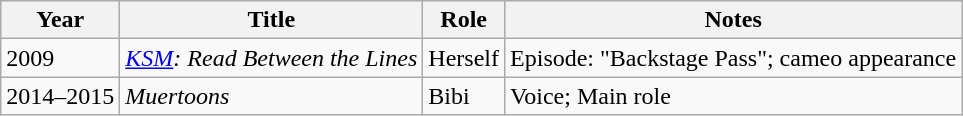<table class="wikitable sortable">
<tr>
<th>Year</th>
<th>Title</th>
<th>Role</th>
<th class="unsortable">Notes</th>
</tr>
<tr>
<td>2009</td>
<td><em><a href='#'>KSM</a>: Read Between the Lines</em></td>
<td>Herself</td>
<td>Episode: "Backstage Pass"; cameo appearance</td>
</tr>
<tr>
<td>2014–2015</td>
<td><em>Muertoons</em></td>
<td>Bibi</td>
<td>Voice; Main role</td>
</tr>
</table>
